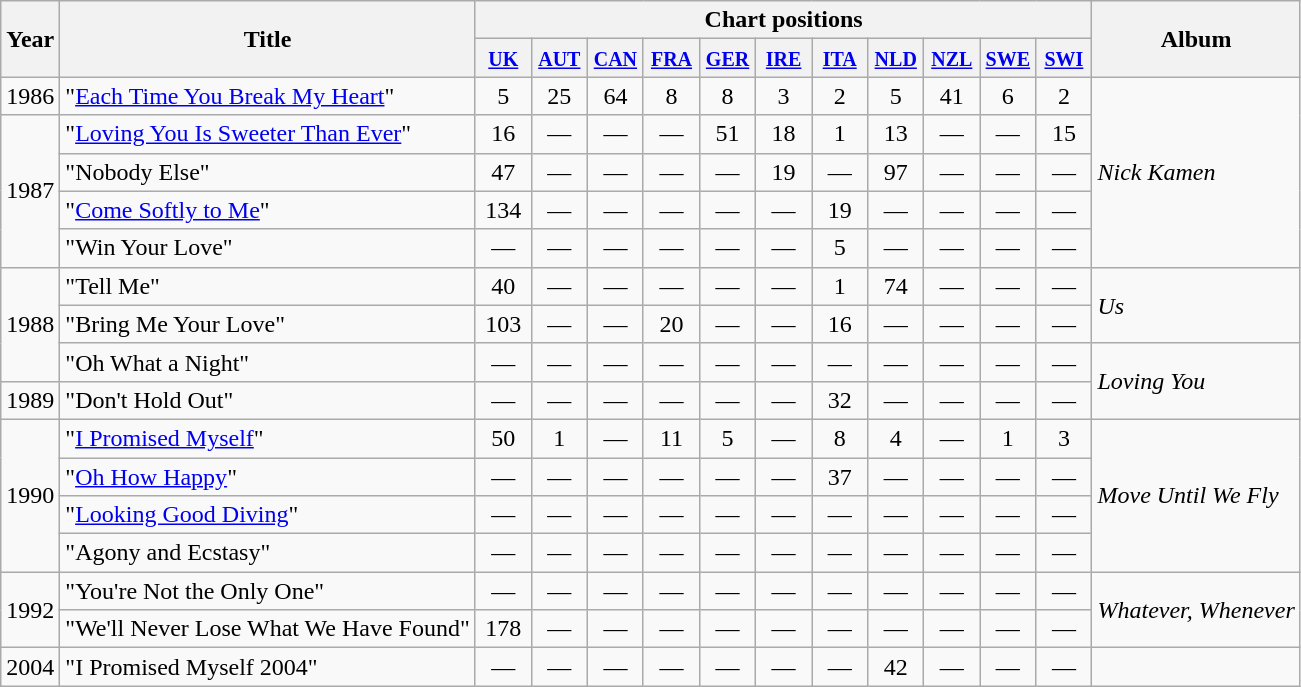<table class="wikitable">
<tr>
<th rowspan="2">Year</th>
<th rowspan="2">Title</th>
<th colspan="11">Chart positions</th>
<th rowspan="2">Album</th>
</tr>
<tr>
<th rowspan="1" width="30"><small><a href='#'>UK</a></small><br></th>
<th rowspan="1" width="30"><small><a href='#'>AUT</a></small><br></th>
<th rowspan="1" width="30"><small><a href='#'>CAN</a></small><br></th>
<th rowspan="1" width="30"><small><a href='#'>FRA</a></small><br></th>
<th rowspan="1" width="30"><small><a href='#'>GER</a></small><br></th>
<th rowspan="1" width="30"><small><a href='#'>IRE</a></small><br></th>
<th rowspan="1" width="30"><small><a href='#'>ITA</a></small><br></th>
<th rowspan="1" width="30"><small><a href='#'>NLD</a></small><br></th>
<th rowspan="1" width="30"><small><a href='#'>NZL</a></small><br></th>
<th rowspan="1" width="30"><small><a href='#'>SWE</a></small><br></th>
<th rowspan="1" width="30"><small><a href='#'>SWI</a></small><br></th>
</tr>
<tr>
<td>1986</td>
<td>"<a href='#'>Each Time You Break My Heart</a>"</td>
<td align="center">5</td>
<td align="center">25</td>
<td align="center">64</td>
<td align="center">8</td>
<td align="center">8</td>
<td align="center">3</td>
<td align="center">2</td>
<td align="center">5</td>
<td align="center">41</td>
<td align="center">6</td>
<td align="center">2</td>
<td rowspan="5"><em>Nick Kamen</em></td>
</tr>
<tr>
<td rowspan="4">1987</td>
<td>"<a href='#'>Loving You Is Sweeter Than Ever</a>"</td>
<td align="center">16</td>
<td align="center">—</td>
<td align="center">—</td>
<td align="center">—</td>
<td align="center">51</td>
<td align="center">18</td>
<td align="center">1</td>
<td align="center">13</td>
<td align="center">—</td>
<td align="center">—</td>
<td align="center">15</td>
</tr>
<tr>
<td>"Nobody Else"</td>
<td align="center">47</td>
<td align="center">—</td>
<td align="center">—</td>
<td align="center">—</td>
<td align="center">—</td>
<td align="center">19</td>
<td align="center">—</td>
<td align="center">97</td>
<td align="center">—</td>
<td align="center">—</td>
<td align="center">—</td>
</tr>
<tr>
<td>"<a href='#'>Come Softly to Me</a>"</td>
<td align="center">134</td>
<td align="center">—</td>
<td align="center">—</td>
<td align="center">—</td>
<td align="center">—</td>
<td align="center">—</td>
<td align="center">19</td>
<td align="center">—</td>
<td align="center">—</td>
<td align="center">—</td>
<td align="center">—</td>
</tr>
<tr>
<td>"Win Your Love"</td>
<td align="center">—</td>
<td align="center">—</td>
<td align="center">—</td>
<td align="center">—</td>
<td align="center">—</td>
<td align="center">—</td>
<td align="center">5</td>
<td align="center">—</td>
<td align="center">—</td>
<td align="center">—</td>
<td align="center">—</td>
</tr>
<tr>
<td rowspan="3">1988</td>
<td>"Tell Me"</td>
<td align="center">40</td>
<td align="center">—</td>
<td align="center">—</td>
<td align="center">—</td>
<td align="center">—</td>
<td align="center">—</td>
<td align="center">1</td>
<td align="center">74</td>
<td align="center">—</td>
<td align="center">—</td>
<td align="center">—</td>
<td rowspan="2"><em>Us</em></td>
</tr>
<tr>
<td>"Bring Me Your Love"</td>
<td align="center">103</td>
<td align="center">—</td>
<td align="center">—</td>
<td align="center">20</td>
<td align="center">—</td>
<td align="center">—</td>
<td align="center">16</td>
<td align="center">—</td>
<td align="center">—</td>
<td align="center">—</td>
<td align="center">—</td>
</tr>
<tr>
<td>"Oh What a Night"</td>
<td align="center">—</td>
<td align="center">—</td>
<td align="center">—</td>
<td align="center">—</td>
<td align="center">—</td>
<td align="center">—</td>
<td align="center">—</td>
<td align="center">—</td>
<td align="center">—</td>
<td align="center">—</td>
<td align="center">—</td>
<td rowspan="2"><em>Loving You</em></td>
</tr>
<tr>
<td>1989</td>
<td>"Don't Hold Out"</td>
<td align="center">—</td>
<td align="center">—</td>
<td align="center">—</td>
<td align="center">—</td>
<td align="center">—</td>
<td align="center">—</td>
<td align="center">32</td>
<td align="center">—</td>
<td align="center">—</td>
<td align="center">—</td>
<td align="center">—</td>
</tr>
<tr>
<td rowspan="4">1990</td>
<td>"<a href='#'>I Promised Myself</a>"</td>
<td align="center">50</td>
<td align="center">1</td>
<td align="center">—</td>
<td align="center">11</td>
<td align="center">5</td>
<td align="center">—</td>
<td align="center">8</td>
<td align="center">4</td>
<td align="center">—</td>
<td align="center">1</td>
<td align="center">3</td>
<td rowspan="4"><em>Move Until We Fly</em></td>
</tr>
<tr>
<td>"<a href='#'>Oh How Happy</a>"</td>
<td align="center">—</td>
<td align="center">—</td>
<td align="center">—</td>
<td align="center">—</td>
<td align="center">—</td>
<td align="center">—</td>
<td align="center">37</td>
<td align="center">—</td>
<td align="center">—</td>
<td align="center">—</td>
<td align="center">—</td>
</tr>
<tr>
<td>"<a href='#'>Looking Good Diving</a>"</td>
<td align="center">—</td>
<td align="center">—</td>
<td align="center">—</td>
<td align="center">—</td>
<td align="center">—</td>
<td align="center">—</td>
<td align="center">—</td>
<td align="center">—</td>
<td align="center">—</td>
<td align="center">—</td>
<td align="center">—</td>
</tr>
<tr>
<td>"Agony and Ecstasy"</td>
<td align="center">—</td>
<td align="center">—</td>
<td align="center">—</td>
<td align="center">—</td>
<td align="center">—</td>
<td align="center">—</td>
<td align="center">—</td>
<td align="center">—</td>
<td align="center">—</td>
<td align="center">—</td>
<td align="center">—</td>
</tr>
<tr>
<td rowspan="2">1992</td>
<td>"You're Not the Only One"</td>
<td align="center">—</td>
<td align="center">—</td>
<td align="center">—</td>
<td align="center">—</td>
<td align="center">—</td>
<td align="center">—</td>
<td align="center">—</td>
<td align="center">—</td>
<td align="center">—</td>
<td align="center">—</td>
<td align="center">—</td>
<td rowspan="2"><em>Whatever, Whenever</em></td>
</tr>
<tr>
<td>"We'll Never Lose What We Have Found"</td>
<td align="center">178</td>
<td align="center">—</td>
<td align="center">—</td>
<td align="center">—</td>
<td align="center">—</td>
<td align="center">—</td>
<td align="center">—</td>
<td align="center">—</td>
<td align="center">—</td>
<td align="center">—</td>
<td align="center">—</td>
</tr>
<tr>
<td>2004</td>
<td>"I Promised Myself 2004"</td>
<td align="center">—</td>
<td align="center">—</td>
<td align="center">—</td>
<td align="center">—</td>
<td align="center">—</td>
<td align="center">—</td>
<td align="center">—</td>
<td align="center">42</td>
<td align="center">—</td>
<td align="center">—</td>
<td align="center">—</td>
<td></td>
</tr>
</table>
